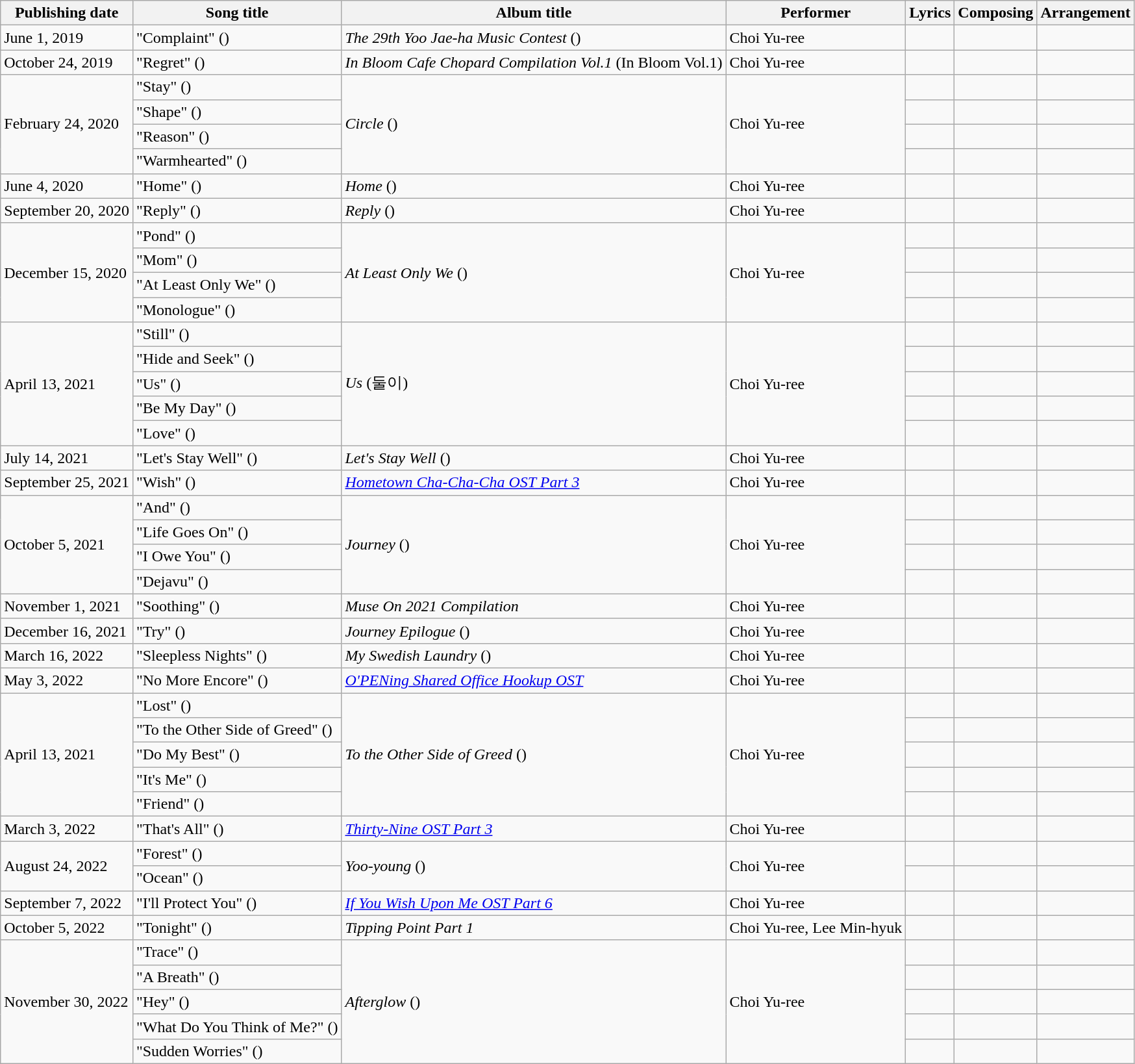<table class="wikitable">
<tr>
<th>Publishing date</th>
<th>Song title</th>
<th>Album title</th>
<th>Performer</th>
<th>Lyrics</th>
<th>Composing</th>
<th>Arrangement</th>
</tr>
<tr>
<td>June 1, 2019</td>
<td>"Complaint" ()</td>
<td><em>The 29th Yoo Jae-ha Music Contest</em> ()</td>
<td>Choi Yu-ree</td>
<td></td>
<td></td>
<td></td>
</tr>
<tr>
<td>October 24, 2019</td>
<td>"Regret" ()</td>
<td><em>In Bloom Cafe Chopard Compilation Vol.1</em> (In Bloom  Vol.1)</td>
<td>Choi Yu-ree</td>
<td></td>
<td></td>
<td></td>
</tr>
<tr>
<td rowspan="4">February 24, 2020</td>
<td>"Stay" ()</td>
<td rowspan="4"><em>Circle</em> ()</td>
<td rowspan="4">Choi Yu-ree</td>
<td></td>
<td></td>
<td></td>
</tr>
<tr>
<td>"Shape" ()</td>
<td></td>
<td></td>
<td></td>
</tr>
<tr>
<td>"Reason" ()</td>
<td></td>
<td></td>
<td></td>
</tr>
<tr>
<td>"Warmhearted" ()</td>
<td></td>
<td></td>
<td></td>
</tr>
<tr>
<td>June 4, 2020</td>
<td>"Home" ()</td>
<td><em>Home</em> ()</td>
<td>Choi Yu-ree</td>
<td></td>
<td></td>
<td></td>
</tr>
<tr>
<td>September 20, 2020</td>
<td>"Reply" ()</td>
<td><em>Reply</em> ()</td>
<td>Choi Yu-ree</td>
<td></td>
<td></td>
<td></td>
</tr>
<tr>
<td rowspan="4">December 15, 2020</td>
<td>"Pond" ()</td>
<td rowspan="4"><em>At Least Only We</em> ()</td>
<td rowspan="4">Choi Yu-ree</td>
<td></td>
<td></td>
<td></td>
</tr>
<tr>
<td>"Mom" ()</td>
<td></td>
<td></td>
<td></td>
</tr>
<tr>
<td>"At Least Only We" ()</td>
<td></td>
<td></td>
<td></td>
</tr>
<tr>
<td>"Monologue" ()</td>
<td></td>
<td></td>
<td></td>
</tr>
<tr>
<td rowspan="5">April 13, 2021</td>
<td>"Still" ()</td>
<td rowspan="5"><em>Us</em> (둘이)</td>
<td rowspan="5">Choi Yu-ree</td>
<td></td>
<td></td>
<td></td>
</tr>
<tr>
<td>"Hide and Seek" ()</td>
<td></td>
<td></td>
<td></td>
</tr>
<tr>
<td>"Us" ()</td>
<td></td>
<td></td>
<td></td>
</tr>
<tr>
<td>"Be My Day" ()</td>
<td></td>
<td></td>
<td></td>
</tr>
<tr>
<td>"Love" ()</td>
<td></td>
<td></td>
<td></td>
</tr>
<tr>
<td>July 14, 2021</td>
<td>"Let's Stay Well" ()</td>
<td><em>Let's Stay Well</em> ()</td>
<td>Choi Yu-ree</td>
<td></td>
<td></td>
<td></td>
</tr>
<tr>
<td>September 25, 2021</td>
<td>"Wish" ()</td>
<td><a href='#'><em>Hometown Cha-Cha-Cha OST Part 3</em></a></td>
<td>Choi Yu-ree</td>
<td></td>
<td></td>
<td></td>
</tr>
<tr>
<td rowspan="4">October 5, 2021</td>
<td>"And" ()</td>
<td rowspan="4"><em>Journey</em> ()</td>
<td rowspan="4">Choi Yu-ree</td>
<td></td>
<td></td>
<td></td>
</tr>
<tr>
<td>"Life Goes On" ()</td>
<td></td>
<td></td>
<td></td>
</tr>
<tr>
<td>"I Owe You" ()</td>
<td></td>
<td></td>
<td></td>
</tr>
<tr>
<td>"Dejavu" ()</td>
<td></td>
<td></td>
<td></td>
</tr>
<tr>
<td>November 1, 2021</td>
<td>"Soothing" ()</td>
<td><em>Muse On 2021 Compilation</em></td>
<td>Choi Yu-ree</td>
<td></td>
<td></td>
<td></td>
</tr>
<tr>
<td>December 16, 2021</td>
<td>"Try" ()</td>
<td><em>Journey Epilogue</em> ()</td>
<td>Choi Yu-ree</td>
<td></td>
<td></td>
<td></td>
</tr>
<tr>
<td>March 16, 2022</td>
<td>"Sleepless Nights" ()</td>
<td><em>My Swedish Laundry</em> ()</td>
<td>Choi Yu-ree</td>
<td></td>
<td></td>
<td></td>
</tr>
<tr>
<td>May 3, 2022</td>
<td>"No More Encore" ()</td>
<td><em><a href='#'>O'PENing Shared Office Hookup OST</a></em></td>
<td>Choi Yu-ree</td>
<td></td>
<td></td>
<td></td>
</tr>
<tr>
<td rowspan="5">April 13, 2021</td>
<td>"Lost" ()</td>
<td rowspan="5"><em>To the Other Side of Greed</em> ()</td>
<td rowspan="5">Choi Yu-ree</td>
<td></td>
<td></td>
<td></td>
</tr>
<tr>
<td>"To the Other Side of Greed" ()</td>
<td></td>
<td></td>
<td></td>
</tr>
<tr>
<td>"Do My Best" ()</td>
<td></td>
<td></td>
<td></td>
</tr>
<tr>
<td>"It's Me" ()</td>
<td></td>
<td></td>
<td></td>
</tr>
<tr>
<td>"Friend" ()</td>
<td></td>
<td></td>
<td></td>
</tr>
<tr>
<td>March 3, 2022</td>
<td>"That's All" ()</td>
<td><em><a href='#'>Thirty-Nine OST Part 3</a></em></td>
<td>Choi Yu-ree</td>
<td></td>
<td></td>
<td></td>
</tr>
<tr>
<td rowspan="2">August 24, 2022</td>
<td>"Forest" ()</td>
<td rowspan="2"><em>Yoo-young</em> ()</td>
<td rowspan="2">Choi Yu-ree</td>
<td></td>
<td></td>
<td></td>
</tr>
<tr>
<td>"Ocean" ()</td>
<td></td>
<td></td>
<td></td>
</tr>
<tr>
<td>September 7, 2022</td>
<td>"I'll Protect You" ()</td>
<td><em><a href='#'>If You Wish Upon Me OST Part 6</a></em></td>
<td>Choi Yu-ree</td>
<td></td>
<td></td>
<td></td>
</tr>
<tr>
<td>October 5, 2022</td>
<td>"Tonight" ()</td>
<td><em>Tipping Point Part 1</em></td>
<td>Choi Yu-ree, Lee Min-hyuk</td>
<td></td>
<td></td>
<td></td>
</tr>
<tr>
<td rowspan="5">November 30, 2022</td>
<td>"Trace" ()</td>
<td rowspan="5"><em>Afterglow</em> ()</td>
<td rowspan="5">Choi Yu-ree</td>
<td></td>
<td></td>
<td></td>
</tr>
<tr>
<td>"A Breath" ()</td>
<td></td>
<td></td>
<td></td>
</tr>
<tr>
<td>"Hey" ()</td>
<td></td>
<td></td>
<td></td>
</tr>
<tr>
<td>"What Do You Think of Me?" ()</td>
<td></td>
<td></td>
<td></td>
</tr>
<tr>
<td>"Sudden Worries" ()</td>
<td></td>
<td></td>
<td></td>
</tr>
</table>
